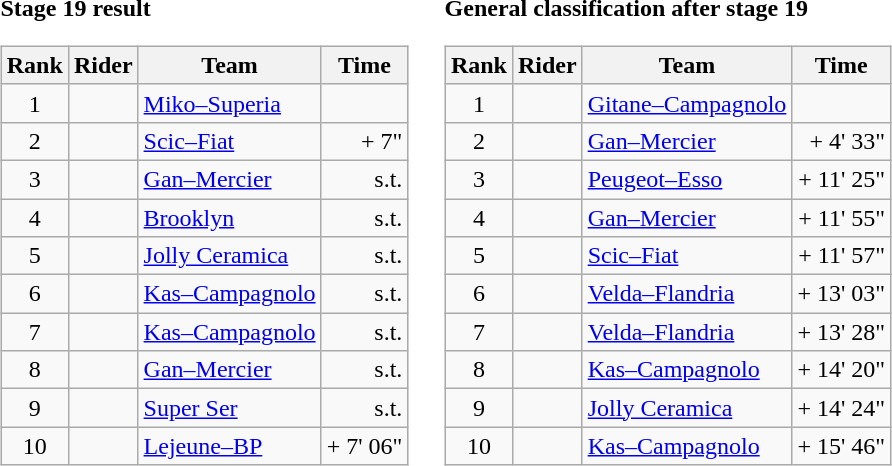<table>
<tr>
<td><strong>Stage 19 result</strong><br><table class="wikitable">
<tr>
<th scope="col">Rank</th>
<th scope="col">Rider</th>
<th scope="col">Team</th>
<th scope="col">Time</th>
</tr>
<tr>
<td style="text-align:center;">1</td>
<td></td>
<td><a href='#'>Miko–Superia</a></td>
<td style="text-align:right;"></td>
</tr>
<tr>
<td style="text-align:center;">2</td>
<td></td>
<td><a href='#'>Scic–Fiat</a></td>
<td style="text-align:right;">+ 7"</td>
</tr>
<tr>
<td style="text-align:center;">3</td>
<td></td>
<td><a href='#'>Gan–Mercier</a></td>
<td style="text-align:right;">s.t.</td>
</tr>
<tr>
<td style="text-align:center;">4</td>
<td></td>
<td><a href='#'>Brooklyn</a></td>
<td style="text-align:right;">s.t.</td>
</tr>
<tr>
<td style="text-align:center;">5</td>
<td></td>
<td><a href='#'>Jolly Ceramica</a></td>
<td style="text-align:right;">s.t.</td>
</tr>
<tr>
<td style="text-align:center;">6</td>
<td></td>
<td><a href='#'>Kas–Campagnolo</a></td>
<td style="text-align:right;">s.t.</td>
</tr>
<tr>
<td style="text-align:center;">7</td>
<td></td>
<td><a href='#'>Kas–Campagnolo</a></td>
<td style="text-align:right;">s.t.</td>
</tr>
<tr>
<td style="text-align:center;">8</td>
<td></td>
<td><a href='#'>Gan–Mercier</a></td>
<td style="text-align:right;">s.t.</td>
</tr>
<tr>
<td style="text-align:center;">9</td>
<td></td>
<td><a href='#'>Super Ser</a></td>
<td style="text-align:right;">s.t.</td>
</tr>
<tr>
<td style="text-align:center;">10</td>
<td></td>
<td><a href='#'>Lejeune–BP</a></td>
<td style="text-align:right;">+ 7' 06"</td>
</tr>
</table>
</td>
<td></td>
<td><strong>General classification after stage 19</strong><br><table class="wikitable">
<tr>
<th scope="col">Rank</th>
<th scope="col">Rider</th>
<th scope="col">Team</th>
<th scope="col">Time</th>
</tr>
<tr>
<td style="text-align:center;">1</td>
<td> </td>
<td><a href='#'>Gitane–Campagnolo</a></td>
<td style="text-align:right;"></td>
</tr>
<tr>
<td style="text-align:center;">2</td>
<td></td>
<td><a href='#'>Gan–Mercier</a></td>
<td style="text-align:right;">+ 4' 33"</td>
</tr>
<tr>
<td style="text-align:center;">3</td>
<td></td>
<td><a href='#'>Peugeot–Esso</a></td>
<td style="text-align:right;">+ 11' 25"</td>
</tr>
<tr>
<td style="text-align:center;">4</td>
<td></td>
<td><a href='#'>Gan–Mercier</a></td>
<td style="text-align:right;">+ 11' 55"</td>
</tr>
<tr>
<td style="text-align:center;">5</td>
<td></td>
<td><a href='#'>Scic–Fiat</a></td>
<td style="text-align:right;">+ 11' 57"</td>
</tr>
<tr>
<td style="text-align:center;">6</td>
<td></td>
<td><a href='#'>Velda–Flandria</a></td>
<td style="text-align:right;">+ 13' 03"</td>
</tr>
<tr>
<td style="text-align:center;">7</td>
<td></td>
<td><a href='#'>Velda–Flandria</a></td>
<td style="text-align:right;">+ 13' 28"</td>
</tr>
<tr>
<td style="text-align:center;">8</td>
<td></td>
<td><a href='#'>Kas–Campagnolo</a></td>
<td style="text-align:right;">+ 14' 20"</td>
</tr>
<tr>
<td style="text-align:center;">9</td>
<td></td>
<td><a href='#'>Jolly Ceramica</a></td>
<td style="text-align:right;">+ 14' 24"</td>
</tr>
<tr>
<td style="text-align:center;">10</td>
<td></td>
<td><a href='#'>Kas–Campagnolo</a></td>
<td style="text-align:right;">+ 15' 46"</td>
</tr>
</table>
</td>
</tr>
</table>
